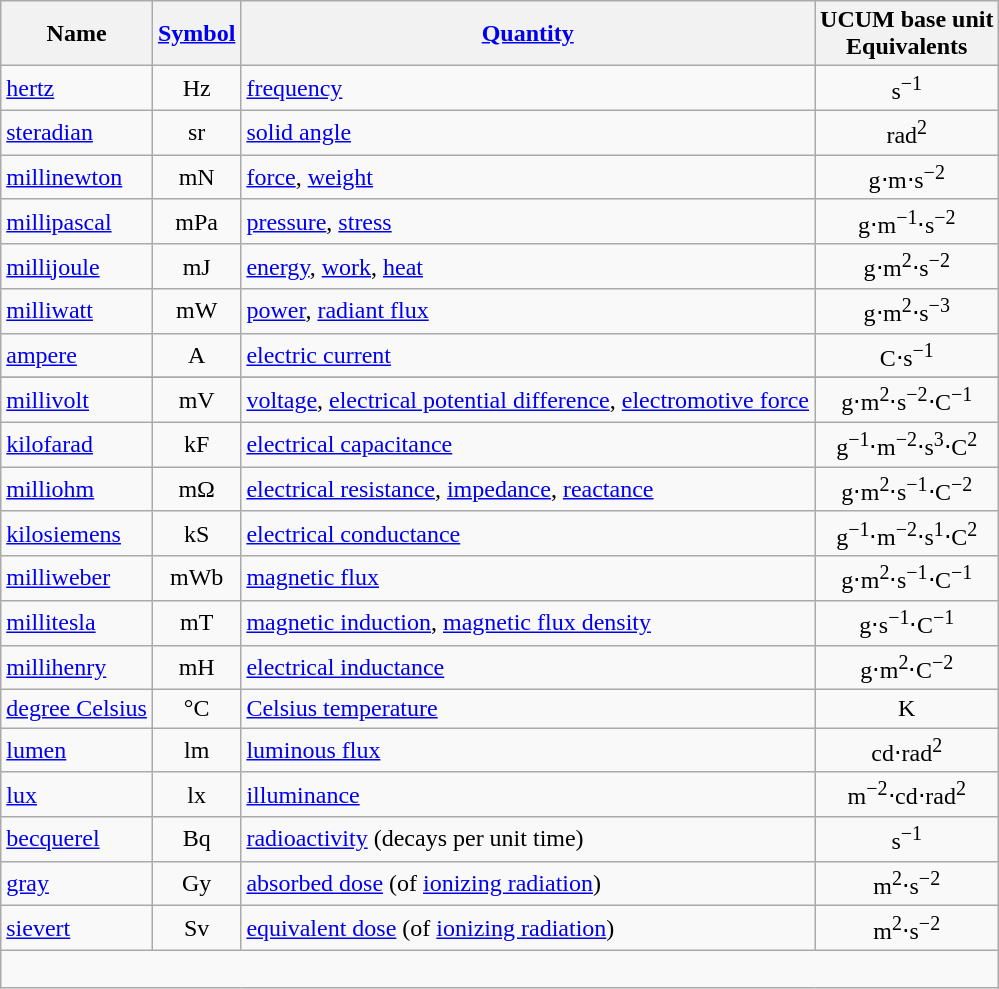<table class="wikitable sortable">
<tr>
<th>Name</th>
<th><a href='#'>Symbol</a></th>
<th><a href='#'>Quantity</a></th>
<th>UCUM base unit<br>Equivalents</th>
</tr>
<tr>
<td><a href='#'>hertz</a></td>
<td align = "center">Hz</td>
<td><a href='#'>frequency</a></td>
<td align = "center">s<sup>−1</sup></td>
</tr>
<tr>
<td><a href='#'>steradian</a></td>
<td align = "center">sr</td>
<td><a href='#'>solid angle</a></td>
<td align="center">rad<sup>2</sup></td>
</tr>
<tr>
<td><a href='#'>millinewton</a></td>
<td align = "center">mN</td>
<td><a href='#'>force</a>, <a href='#'>weight</a></td>
<td align = "center">g⋅m⋅s<sup>−2</sup></td>
</tr>
<tr>
<td><a href='#'>millipascal</a></td>
<td align = "center">mPa</td>
<td><a href='#'>pressure</a>, <a href='#'>stress</a></td>
<td align = "center">g⋅m<sup>−1</sup>⋅s<sup>−2</sup></td>
</tr>
<tr>
<td><a href='#'>millijoule</a></td>
<td align = "center">mJ</td>
<td><a href='#'>energy</a>, <a href='#'>work</a>, <a href='#'>heat</a></td>
<td align = "center">g⋅m<sup>2</sup>⋅s<sup>−2</sup></td>
</tr>
<tr>
<td><a href='#'>milliwatt</a></td>
<td align = "center">mW</td>
<td><a href='#'>power</a>, <a href='#'>radiant flux</a></td>
<td align = "center">g⋅m<sup>2</sup>⋅s<sup>−3</sup></td>
</tr>
<tr>
<td><a href='#'>ampere</a></td>
<td align = "center">A</td>
<td><a href='#'>electric current</a></td>
<td align = "center">C⋅s<sup>−1</sup></td>
</tr>
<tr>
</tr>
<tr>
<td><a href='#'>millivolt</a></td>
<td align = "center">mV</td>
<td><a href='#'>voltage</a>, <a href='#'>electrical potential difference</a>, <a href='#'>electromotive force</a></td>
<td align = "center">g⋅m<sup>2</sup>⋅s<sup>−2</sup>⋅C<sup>−1</sup></td>
</tr>
<tr>
<td><a href='#'>kilofarad</a></td>
<td align = "center">kF</td>
<td><a href='#'>electrical capacitance</a></td>
<td align = "center">g<sup>−1</sup>⋅m<sup>−2</sup>⋅s<sup>3</sup>⋅C<sup>2</sup></td>
</tr>
<tr>
<td><a href='#'>milliohm</a></td>
<td align = "center">mΩ</td>
<td><a href='#'>electrical resistance</a>, <a href='#'>impedance</a>, <a href='#'>reactance</a></td>
<td align = "center">g⋅m<sup>2</sup>⋅s<sup>−1</sup>⋅C<sup>−2</sup></td>
</tr>
<tr>
<td><a href='#'>kilosiemens</a></td>
<td align = "center">kS</td>
<td><a href='#'>electrical conductance</a></td>
<td align = "center">g<sup>−1</sup>⋅m<sup>−2</sup>⋅s<sup>1</sup>⋅C<sup>2</sup></td>
</tr>
<tr>
<td><a href='#'>milliweber</a></td>
<td align = "center">mWb</td>
<td><a href='#'>magnetic flux</a></td>
<td align = "center">g⋅m<sup>2</sup>⋅s<sup>−1</sup>⋅C<sup>−1</sup></td>
</tr>
<tr>
<td><a href='#'>millitesla</a></td>
<td align = "center">mT</td>
<td><a href='#'>magnetic induction</a>, <a href='#'>magnetic flux density</a></td>
<td align = "center">g⋅s<sup>−1</sup>⋅C<sup>−1</sup></td>
</tr>
<tr>
<td><a href='#'>millihenry</a></td>
<td align = "center">mH</td>
<td><a href='#'>electrical inductance</a></td>
<td align = "center">g⋅m<sup>2</sup>⋅C<sup>−2</sup></td>
</tr>
<tr>
<td><a href='#'>degree Celsius</a></td>
<td align = "center">°C</td>
<td><a href='#'>Celsius temperature</a></td>
<td align = "center">K</td>
</tr>
<tr>
<td><a href='#'>lumen</a></td>
<td align = "center">lm</td>
<td><a href='#'>luminous flux</a></td>
<td align = "center">cd⋅rad<sup>2</sup></td>
</tr>
<tr>
<td><a href='#'>lux</a></td>
<td align = "center">lx</td>
<td><a href='#'>illuminance</a></td>
<td align = "center">m<sup>−2</sup>⋅cd⋅rad<sup>2</sup></td>
</tr>
<tr>
<td><a href='#'>becquerel</a></td>
<td align = "center">Bq</td>
<td><a href='#'>radioactivity</a> (decays per unit time)</td>
<td align = "center">s<sup>−1</sup></td>
</tr>
<tr>
<td><a href='#'>gray</a></td>
<td align = "center">Gy</td>
<td><a href='#'>absorbed dose</a> (of <a href='#'>ionizing radiation</a>)</td>
<td align = "center">m<sup>2</sup>⋅s<sup>−2</sup></td>
</tr>
<tr>
<td><a href='#'>sievert</a></td>
<td align = "center">Sv</td>
<td><a href='#'>equivalent dose</a> (of <a href='#'>ionizing radiation</a>)</td>
<td align = "center">m<sup>2</sup>⋅s<sup>−2</sup></td>
</tr>
<tr>
<td colspan=5><br></td>
</tr>
</table>
